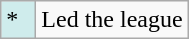<table class="wikitable">
<tr>
<td style="background:#CFECEC; width:1em">*</td>
<td>Led the league</td>
</tr>
</table>
